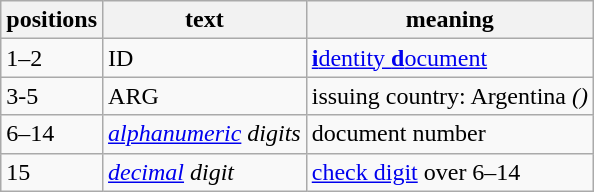<table class="wikitable">
<tr>
<th>positions</th>
<th>text</th>
<th>meaning</th>
</tr>
<tr>
<td>1–2</td>
<td>ID</td>
<td><a href='#'><strong>i</strong>dentity <strong>d</strong>ocument</a></td>
</tr>
<tr>
<td>3-5</td>
<td>ARG</td>
<td>issuing country: Argentina <em>()</em></td>
</tr>
<tr>
<td>6–14</td>
<td><em><a href='#'>alphanumeric</a> digits</em></td>
<td>document number</td>
</tr>
<tr>
<td>15</td>
<td><em><a href='#'>decimal</a> digit</em></td>
<td><a href='#'>check digit</a> over 6–14</td>
</tr>
</table>
